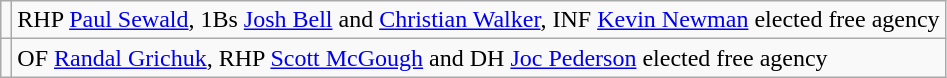<table class="wikitable">
<tr>
<td></td>
<td>RHP <a href='#'>Paul Sewald</a>, 1Bs <a href='#'>Josh Bell</a> and <a href='#'>Christian Walker</a>, INF <a href='#'>Kevin Newman</a> elected free agency</td>
</tr>
<tr>
<td></td>
<td>OF <a href='#'>Randal Grichuk</a>, RHP <a href='#'>Scott McGough</a> and DH <a href='#'>Joc Pederson</a> elected free agency</td>
</tr>
</table>
